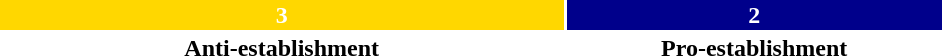<table style="width:50%; text-align:center;">
<tr style="color:white;">
<td style="background:gold; width:60%;"><strong>3</strong></td>
<td style="background:darkblue; width:40%;"><strong>2</strong></td>
</tr>
<tr>
<td><span><strong>Anti-establishment</strong></span></td>
<td><span><strong>Pro-establishment</strong></span></td>
</tr>
</table>
